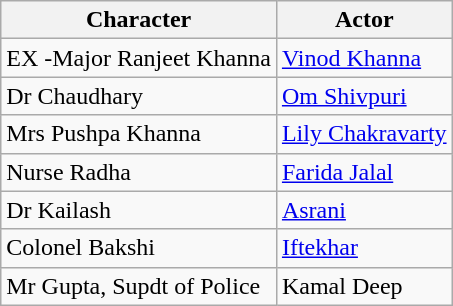<table class="wikitable">
<tr>
<th>Character</th>
<th>Actor</th>
</tr>
<tr>
<td>EX -Major Ranjeet Khanna</td>
<td><a href='#'>Vinod Khanna</a></td>
</tr>
<tr>
<td>Dr Chaudhary</td>
<td><a href='#'>Om Shivpuri</a></td>
</tr>
<tr>
<td>Mrs Pushpa Khanna</td>
<td><a href='#'>Lily Chakravarty</a></td>
</tr>
<tr>
<td>Nurse Radha</td>
<td><a href='#'>Farida Jalal</a></td>
</tr>
<tr>
<td>Dr Kailash</td>
<td><a href='#'>Asrani</a></td>
</tr>
<tr>
<td>Colonel Bakshi</td>
<td><a href='#'>Iftekhar</a></td>
</tr>
<tr>
<td>Mr Gupta, Supdt of Police</td>
<td>Kamal Deep</td>
</tr>
</table>
